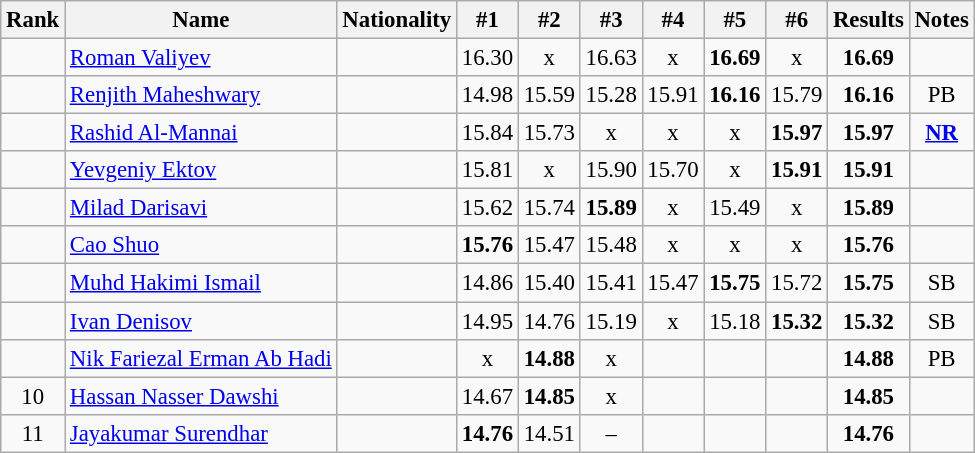<table class="wikitable sortable" style="text-align:center;font-size:95%">
<tr>
<th>Rank</th>
<th>Name</th>
<th>Nationality</th>
<th>#1</th>
<th>#2</th>
<th>#3</th>
<th>#4</th>
<th>#5</th>
<th>#6</th>
<th>Results</th>
<th>Notes</th>
</tr>
<tr>
<td></td>
<td align=left><a href='#'>Roman Valiyev</a></td>
<td align=left></td>
<td>16.30</td>
<td>x</td>
<td>16.63</td>
<td>x</td>
<td><strong>16.69</strong></td>
<td>x</td>
<td><strong>16.69</strong></td>
<td></td>
</tr>
<tr>
<td></td>
<td align=left><a href='#'>Renjith Maheshwary</a></td>
<td align=left></td>
<td>14.98</td>
<td>15.59</td>
<td>15.28</td>
<td>15.91</td>
<td><strong>16.16</strong></td>
<td>15.79</td>
<td><strong>16.16</strong></td>
<td>PB</td>
</tr>
<tr>
<td></td>
<td align=left><a href='#'>Rashid Al-Mannai</a></td>
<td align=left></td>
<td>15.84</td>
<td>15.73</td>
<td>x</td>
<td>x</td>
<td>x</td>
<td><strong>15.97</strong></td>
<td><strong>15.97</strong></td>
<td><strong><a href='#'>NR</a></strong></td>
</tr>
<tr>
<td></td>
<td align=left><a href='#'>Yevgeniy Ektov</a></td>
<td align=left></td>
<td>15.81</td>
<td>x</td>
<td>15.90</td>
<td>15.70</td>
<td>x</td>
<td><strong>15.91</strong></td>
<td><strong>15.91</strong></td>
<td></td>
</tr>
<tr>
<td></td>
<td align=left><a href='#'>Milad Darisavi</a></td>
<td align=left></td>
<td>15.62</td>
<td>15.74</td>
<td><strong>15.89</strong></td>
<td>x</td>
<td>15.49</td>
<td>x</td>
<td><strong>15.89</strong></td>
<td></td>
</tr>
<tr>
<td></td>
<td align=left><a href='#'>Cao Shuo</a></td>
<td align=left></td>
<td><strong>15.76</strong></td>
<td>15.47</td>
<td>15.48</td>
<td>x</td>
<td>x</td>
<td>x</td>
<td><strong>15.76</strong></td>
<td></td>
</tr>
<tr>
<td></td>
<td align=left><a href='#'>Muhd Hakimi Ismail</a></td>
<td align=left></td>
<td>14.86</td>
<td>15.40</td>
<td>15.41</td>
<td>15.47</td>
<td><strong>15.75</strong></td>
<td>15.72</td>
<td><strong>15.75</strong></td>
<td>SB</td>
</tr>
<tr>
<td></td>
<td align=left><a href='#'>Ivan Denisov</a></td>
<td align=left></td>
<td>14.95</td>
<td>14.76</td>
<td>15.19</td>
<td>x</td>
<td>15.18</td>
<td><strong>15.32</strong></td>
<td><strong>15.32</strong></td>
<td>SB</td>
</tr>
<tr>
<td></td>
<td align=left><a href='#'>Nik Fariezal Erman Ab Hadi</a></td>
<td align=left></td>
<td>x</td>
<td><strong>14.88</strong></td>
<td>x</td>
<td></td>
<td></td>
<td></td>
<td><strong>14.88</strong></td>
<td>PB</td>
</tr>
<tr>
<td>10</td>
<td align=left><a href='#'>Hassan Nasser Dawshi</a></td>
<td align=left></td>
<td>14.67</td>
<td><strong>14.85</strong></td>
<td>x</td>
<td></td>
<td></td>
<td></td>
<td><strong>14.85</strong></td>
<td></td>
</tr>
<tr>
<td>11</td>
<td align=left><a href='#'>Jayakumar Surendhar</a></td>
<td align=left></td>
<td><strong>14.76</strong></td>
<td>14.51</td>
<td>–</td>
<td></td>
<td></td>
<td></td>
<td><strong>14.76</strong></td>
<td></td>
</tr>
</table>
